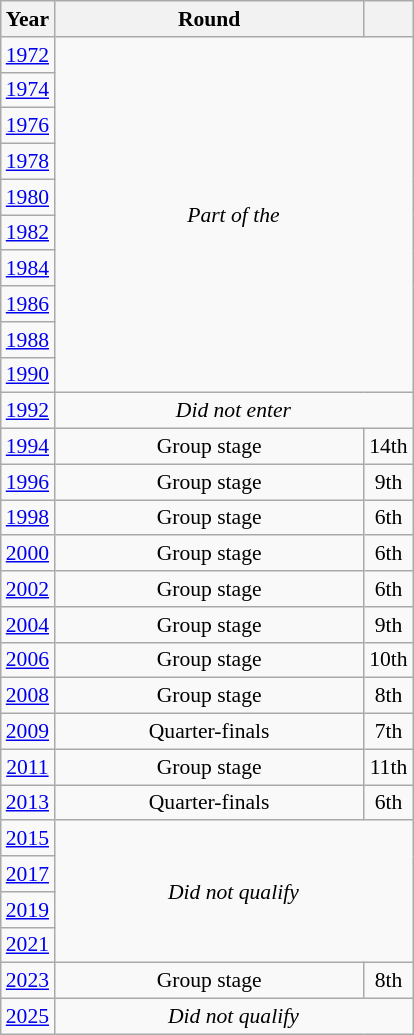<table class="wikitable" style="text-align: center; font-size:90%">
<tr>
<th>Year</th>
<th style="width:200px">Round</th>
<th></th>
</tr>
<tr>
<td><a href='#'>1972</a></td>
<td colspan="2" rowspan="10"><em>Part of the </em></td>
</tr>
<tr>
<td><a href='#'>1974</a></td>
</tr>
<tr>
<td><a href='#'>1976</a></td>
</tr>
<tr>
<td><a href='#'>1978</a></td>
</tr>
<tr>
<td><a href='#'>1980</a></td>
</tr>
<tr>
<td><a href='#'>1982</a></td>
</tr>
<tr>
<td><a href='#'>1984</a></td>
</tr>
<tr>
<td><a href='#'>1986</a></td>
</tr>
<tr>
<td><a href='#'>1988</a></td>
</tr>
<tr>
<td><a href='#'>1990</a></td>
</tr>
<tr>
<td><a href='#'>1992</a></td>
<td colspan="2"><em>Did not enter</em></td>
</tr>
<tr>
<td><a href='#'>1994</a></td>
<td>Group stage</td>
<td>14th</td>
</tr>
<tr>
<td><a href='#'>1996</a></td>
<td>Group stage</td>
<td>9th</td>
</tr>
<tr>
<td><a href='#'>1998</a></td>
<td>Group stage</td>
<td>6th</td>
</tr>
<tr>
<td><a href='#'>2000</a></td>
<td>Group stage</td>
<td>6th</td>
</tr>
<tr>
<td><a href='#'>2002</a></td>
<td>Group stage</td>
<td>6th</td>
</tr>
<tr>
<td><a href='#'>2004</a></td>
<td>Group stage</td>
<td>9th</td>
</tr>
<tr>
<td><a href='#'>2006</a></td>
<td>Group stage</td>
<td>10th</td>
</tr>
<tr>
<td><a href='#'>2008</a></td>
<td>Group stage</td>
<td>8th</td>
</tr>
<tr>
<td><a href='#'>2009</a></td>
<td>Quarter-finals</td>
<td>7th</td>
</tr>
<tr>
<td><a href='#'>2011</a></td>
<td>Group stage</td>
<td>11th</td>
</tr>
<tr>
<td><a href='#'>2013</a></td>
<td>Quarter-finals</td>
<td>6th</td>
</tr>
<tr>
<td><a href='#'>2015</a></td>
<td colspan="2" rowspan="4"><em>Did not qualify</em></td>
</tr>
<tr>
<td><a href='#'>2017</a></td>
</tr>
<tr>
<td><a href='#'>2019</a></td>
</tr>
<tr>
<td><a href='#'>2021</a></td>
</tr>
<tr>
<td><a href='#'>2023</a></td>
<td>Group stage</td>
<td>8th</td>
</tr>
<tr>
<td><a href='#'>2025</a></td>
<td colspan="2"><em>Did not qualify</em></td>
</tr>
</table>
